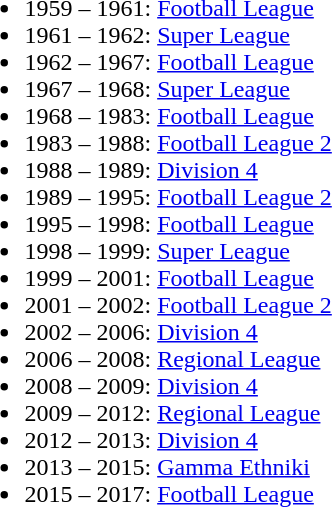<table>
<tr>
<td valign="top"><br><ul><li>1959 – 1961: <a href='#'>Football League</a></li><li>1961 – 1962: <a href='#'>Super League</a></li><li>1962 – 1967: <a href='#'>Football League</a></li><li>1967 – 1968: <a href='#'>Super League</a></li><li>1968 – 1983: <a href='#'>Football League</a></li><li>1983 – 1988: <a href='#'>Football League 2</a></li><li>1988 – 1989: <a href='#'>Division 4</a></li><li>1989 – 1995: <a href='#'>Football League 2</a></li><li>1995 – 1998: <a href='#'>Football League</a></li><li>1998 – 1999: <a href='#'>Super League</a></li><li>1999 – 2001: <a href='#'>Football League</a></li><li>2001 – 2002: <a href='#'>Football League 2</a></li><li>2002 – 2006: <a href='#'>Division 4</a></li><li>2006 – 2008: <a href='#'>Regional League</a></li><li>2008 – 2009: <a href='#'>Division 4</a></li><li>2009 – 2012: <a href='#'>Regional League</a></li><li>2012 – 2013: <a href='#'>Division 4</a></li><li>2013 – 2015: <a href='#'>Gamma Ethniki</a></li><li>2015 – 2017: <a href='#'>Football League</a></li></ul></td>
</tr>
<tr>
</tr>
</table>
